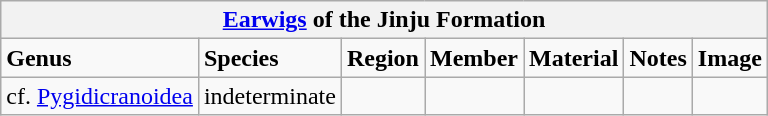<table class="wikitable">
<tr>
<th colspan="7"><a href='#'>Earwigs</a> of the Jinju Formation</th>
</tr>
<tr>
<td><strong>Genus</strong></td>
<td><strong>Species</strong></td>
<td><strong>Region</strong></td>
<td><strong>Member</strong></td>
<td><strong>Material</strong></td>
<td><strong>Notes</strong></td>
<td><strong>Image</strong></td>
</tr>
<tr>
<td>cf. <a href='#'>Pygidicranoidea</a></td>
<td>indeterminate</td>
<td></td>
<td></td>
<td></td>
<td></td>
<td></td>
</tr>
</table>
